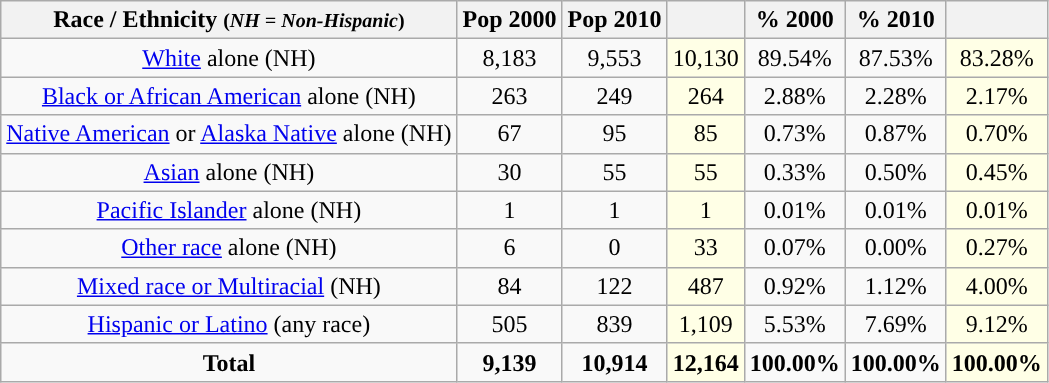<table class="wikitable" style="text-align:center;">
<tr>
<th>Race / Ethnicity <small>(<em>NH = Non-Hispanic</em>)</small></th>
<th>Pop 2000</th>
<th>Pop 2010</th>
<th></th>
<th>% 2000</th>
<th>% 2010</th>
<th></th>
</tr>
<tr>
<td><a href='#'>White</a> alone (NH)</td>
<td>8,183</td>
<td>9,553</td>
<td style='background: #ffffe6;'>10,130</td>
<td>89.54%</td>
<td>87.53%</td>
<td style='background: #ffffe6;'>83.28%</td>
</tr>
<tr>
<td><a href='#'>Black or African American</a> alone (NH)</td>
<td>263</td>
<td>249</td>
<td style='background: #ffffe6;'>264</td>
<td>2.88%</td>
<td>2.28%</td>
<td style='background: #ffffe6;'>2.17%</td>
</tr>
<tr>
<td><a href='#'>Native American</a> or <a href='#'>Alaska Native</a> alone (NH)</td>
<td>67</td>
<td>95</td>
<td style='background: #ffffe6;'>85</td>
<td>0.73%</td>
<td>0.87%</td>
<td style='background: #ffffe6;'>0.70%</td>
</tr>
<tr>
<td><a href='#'>Asian</a> alone (NH)</td>
<td>30</td>
<td>55</td>
<td style='background: #ffffe6;'>55</td>
<td>0.33%</td>
<td>0.50%</td>
<td style='background: #ffffe6;'>0.45%</td>
</tr>
<tr>
<td><a href='#'>Pacific Islander</a> alone (NH)</td>
<td>1</td>
<td>1</td>
<td style='background: #ffffe6;'>1</td>
<td>0.01%</td>
<td>0.01%</td>
<td style='background: #ffffe6;'>0.01%</td>
</tr>
<tr>
<td><a href='#'>Other race</a> alone (NH)</td>
<td>6</td>
<td>0</td>
<td style='background: #ffffe6;'>33</td>
<td>0.07%</td>
<td>0.00%</td>
<td style='background: #ffffe6;'>0.27%</td>
</tr>
<tr>
<td><a href='#'>Mixed race or Multiracial</a> (NH)</td>
<td>84</td>
<td>122</td>
<td style='background: #ffffe6;'>487</td>
<td>0.92%</td>
<td>1.12%</td>
<td style='background: #ffffe6;'>4.00%</td>
</tr>
<tr>
<td><a href='#'>Hispanic or Latino</a> (any race)</td>
<td>505</td>
<td>839</td>
<td style='background: #ffffe6;'>1,109</td>
<td>5.53%</td>
<td>7.69%</td>
<td style='background: #ffffe6;'>9.12%</td>
</tr>
<tr>
<td><strong>Total</strong></td>
<td><strong>9,139</strong></td>
<td><strong>10,914</strong></td>
<td style='background: #ffffe6;'><strong>12,164</strong></td>
<td><strong>100.00%</strong></td>
<td><strong>100.00%</strong></td>
<td style='background: #ffffe6;'><strong>100.00%</strong></td>
</tr>
</table>
